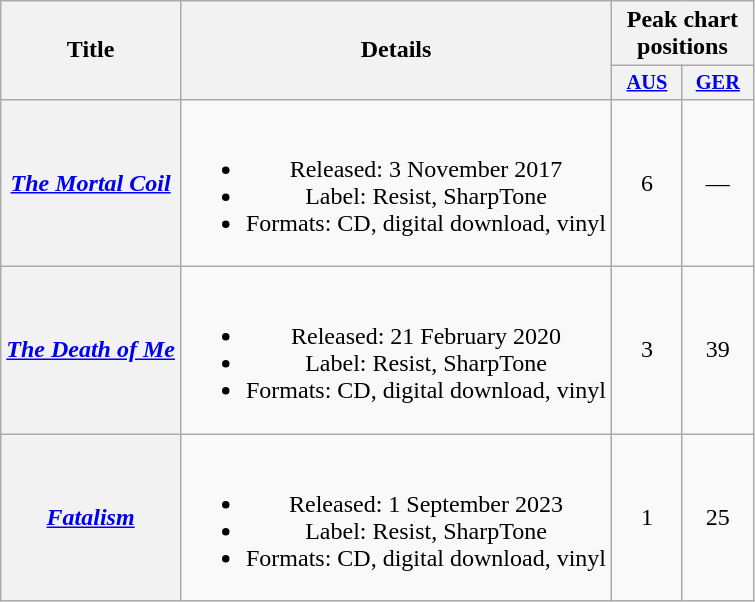<table class="wikitable plainrowheaders" style="text-align:center;">
<tr>
<th rowspan="2">Title</th>
<th rowspan="2">Details</th>
<th scope="col" colspan="2">Peak chart positions</th>
</tr>
<tr>
<th scope="col" style="width:3em;font-size:85%;"><a href='#'>AUS</a><br></th>
<th scope="col" style="width:3em;font-size:85%;"><a href='#'>GER</a><br></th>
</tr>
<tr>
<th scope="row"><em><a href='#'>The Mortal Coil</a></em></th>
<td><br><ul><li>Released: 3 November 2017</li><li>Label: Resist, SharpTone</li><li>Formats: CD, digital download, vinyl</li></ul></td>
<td>6</td>
<td>—</td>
</tr>
<tr>
<th scope="row"><em><a href='#'>The Death of Me</a></em></th>
<td><br><ul><li>Released: 21 February 2020</li><li>Label: Resist, SharpTone</li><li>Formats: CD, digital download, vinyl</li></ul></td>
<td>3</td>
<td>39</td>
</tr>
<tr>
<th scope="row"><em><a href='#'>Fatalism</a></em></th>
<td><br><ul><li>Released: 1 September 2023</li><li>Label: Resist, SharpTone</li><li>Formats: CD, digital download, vinyl</li></ul></td>
<td>1</td>
<td>25</td>
</tr>
</table>
